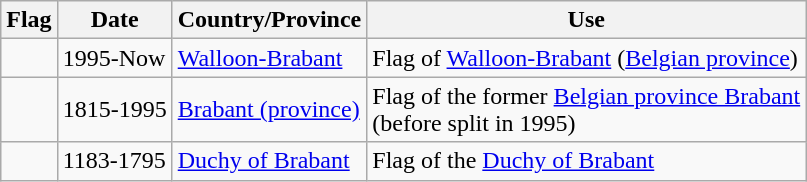<table class="wikitable">
<tr>
<th>Flag</th>
<th>Date</th>
<th>Country/Province</th>
<th>Use</th>
</tr>
<tr>
<td></td>
<td>1995-Now</td>
<td><a href='#'>Walloon-Brabant</a></td>
<td>Flag of <a href='#'>Walloon-Brabant</a> (<a href='#'>Belgian province</a>)</td>
</tr>
<tr>
<td></td>
<td>1815-1995</td>
<td><a href='#'>Brabant (province)</a></td>
<td>Flag of the former <a href='#'>Belgian province Brabant</a><br>(before split in 1995)</td>
</tr>
<tr>
<td></td>
<td>1183-1795</td>
<td><a href='#'>Duchy of Brabant</a></td>
<td>Flag of the <a href='#'>Duchy of Brabant</a></td>
</tr>
</table>
